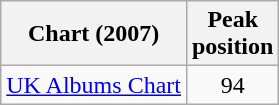<table class="wikitable">
<tr>
<th>Chart (2007)</th>
<th>Peak<br>position</th>
</tr>
<tr>
<td><a href='#'>UK Albums Chart</a></td>
<td style="text-align:center;">94</td>
</tr>
</table>
